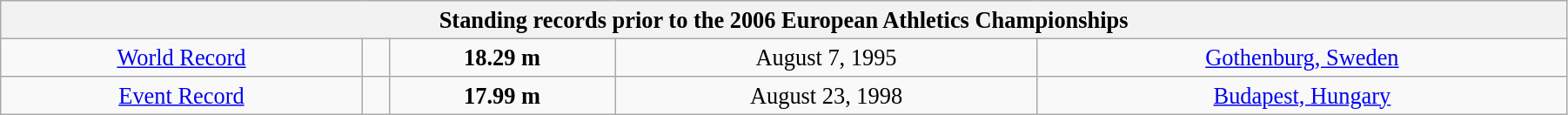<table class="wikitable" style=" text-align:center; font-size:110%;" width="95%">
<tr>
<th colspan="5">Standing records prior to the 2006 European Athletics Championships</th>
</tr>
<tr>
<td><a href='#'>World Record</a></td>
<td></td>
<td><strong>18.29 m</strong></td>
<td>August 7, 1995</td>
<td> <a href='#'>Gothenburg, Sweden</a></td>
</tr>
<tr>
<td><a href='#'>Event Record</a></td>
<td></td>
<td><strong>17.99 m</strong></td>
<td>August 23, 1998</td>
<td> <a href='#'>Budapest, Hungary</a></td>
</tr>
</table>
